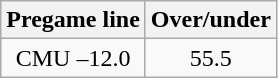<table class="wikitable">
<tr align="center">
<th style=>Pregame line</th>
<th style=>Over/under</th>
</tr>
<tr align="center">
<td>CMU –12.0</td>
<td>55.5</td>
</tr>
</table>
